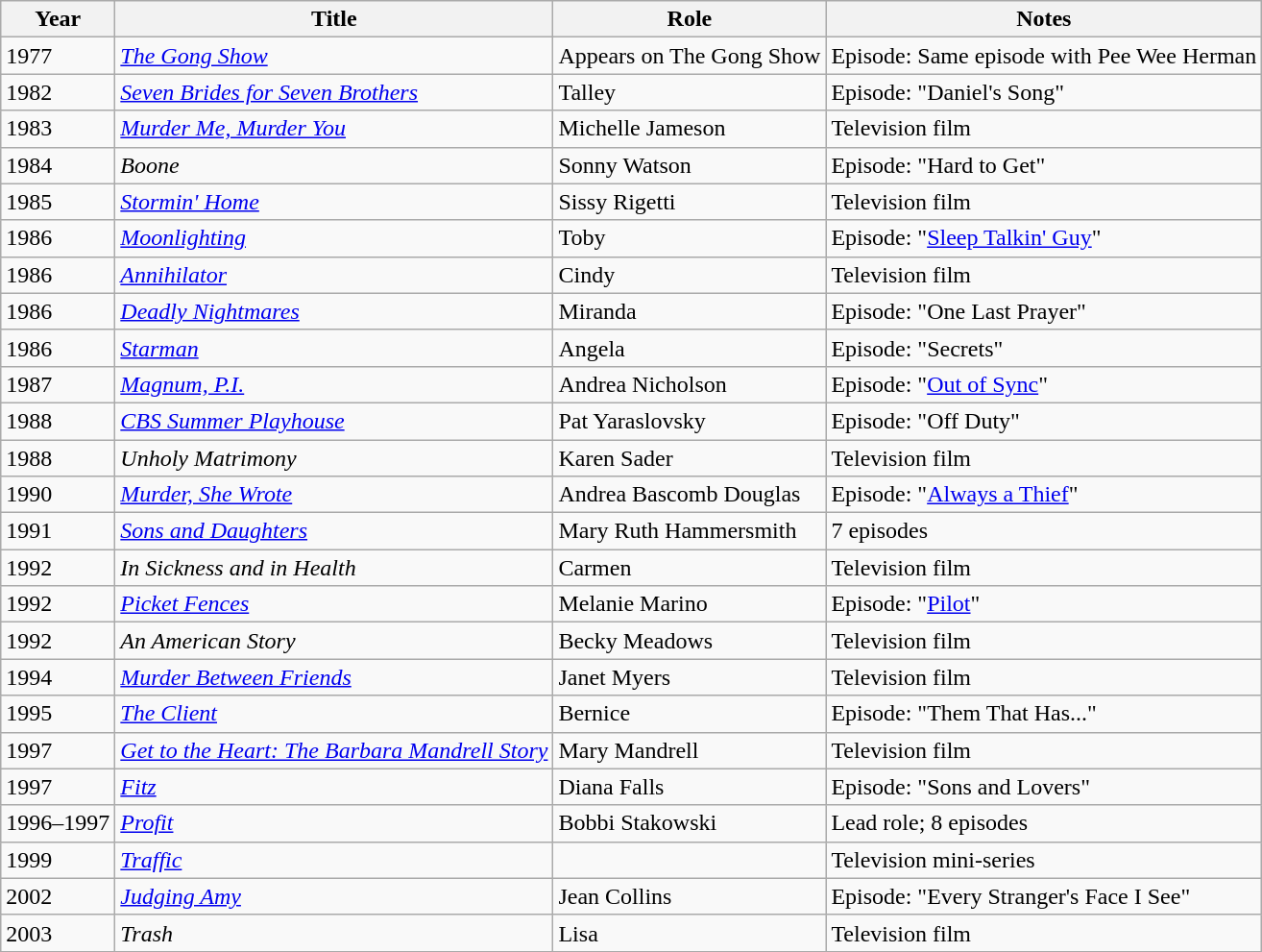<table class="wikitable sortable">
<tr>
<th>Year</th>
<th>Title</th>
<th>Role</th>
<th class="unsortable">Notes</th>
</tr>
<tr>
<td>1977</td>
<td><em><a href='#'>The Gong Show</a></em></td>
<td>Appears on The Gong Show</td>
<td>Episode: Same episode with Pee Wee Herman</td>
</tr>
<tr>
<td>1982</td>
<td><em><a href='#'>Seven Brides for Seven Brothers</a></em></td>
<td>Talley</td>
<td>Episode: "Daniel's Song"</td>
</tr>
<tr>
<td>1983</td>
<td><em><a href='#'>Murder Me, Murder You</a></em></td>
<td>Michelle Jameson</td>
<td>Television film</td>
</tr>
<tr>
<td>1984</td>
<td><em>Boone</em></td>
<td>Sonny Watson</td>
<td>Episode: "Hard to Get"</td>
</tr>
<tr>
<td>1985</td>
<td><em><a href='#'>Stormin' Home</a></em></td>
<td>Sissy Rigetti</td>
<td>Television film</td>
</tr>
<tr>
<td>1986</td>
<td><em><a href='#'>Moonlighting</a></em></td>
<td>Toby</td>
<td>Episode: "<a href='#'>Sleep Talkin' Guy</a>"</td>
</tr>
<tr>
<td>1986</td>
<td><em><a href='#'>Annihilator</a></em></td>
<td>Cindy</td>
<td>Television film</td>
</tr>
<tr>
<td>1986</td>
<td><em><a href='#'>Deadly Nightmares</a></em></td>
<td>Miranda</td>
<td>Episode: "One Last Prayer"</td>
</tr>
<tr>
<td>1986</td>
<td><em><a href='#'>Starman</a></em></td>
<td>Angela</td>
<td>Episode: "Secrets"</td>
</tr>
<tr>
<td>1987</td>
<td><em><a href='#'>Magnum, P.I.</a></em></td>
<td>Andrea Nicholson</td>
<td>Episode: "<a href='#'>Out of Sync</a>"</td>
</tr>
<tr>
<td>1988</td>
<td><em><a href='#'>CBS Summer Playhouse</a></em></td>
<td>Pat Yaraslovsky</td>
<td>Episode: "Off Duty"</td>
</tr>
<tr>
<td>1988</td>
<td><em>Unholy Matrimony</em></td>
<td>Karen Sader</td>
<td>Television film</td>
</tr>
<tr>
<td>1990</td>
<td><em><a href='#'>Murder, She Wrote</a></em></td>
<td>Andrea Bascomb Douglas</td>
<td>Episode: "<a href='#'>Always a Thief</a>"</td>
</tr>
<tr>
<td>1991</td>
<td><em><a href='#'>Sons and Daughters</a></em></td>
<td>Mary Ruth Hammersmith</td>
<td>7 episodes</td>
</tr>
<tr>
<td>1992</td>
<td><em>In Sickness and in Health</em></td>
<td>Carmen</td>
<td>Television film</td>
</tr>
<tr>
<td>1992</td>
<td><em><a href='#'>Picket Fences</a></em></td>
<td>Melanie Marino</td>
<td>Episode: "<a href='#'>Pilot</a>"</td>
</tr>
<tr>
<td>1992</td>
<td><em>An American Story</em></td>
<td>Becky Meadows</td>
<td>Television film</td>
</tr>
<tr>
<td>1994</td>
<td><em><a href='#'>Murder Between Friends</a></em></td>
<td>Janet Myers</td>
<td>Television film</td>
</tr>
<tr>
<td>1995</td>
<td><em><a href='#'>The Client</a></em></td>
<td>Bernice</td>
<td>Episode: "Them That Has..."</td>
</tr>
<tr>
<td>1997</td>
<td><em><a href='#'>Get to the Heart: The Barbara Mandrell Story</a></em></td>
<td>Mary Mandrell</td>
<td>Television film</td>
</tr>
<tr>
<td>1997</td>
<td><em><a href='#'>Fitz</a></em></td>
<td>Diana Falls</td>
<td>Episode: "Sons and Lovers"</td>
</tr>
<tr>
<td>1996–1997</td>
<td><em><a href='#'>Profit</a></em></td>
<td>Bobbi Stakowski</td>
<td>Lead role; 8 episodes</td>
</tr>
<tr>
<td>1999</td>
<td><em><a href='#'>Traffic</a></em></td>
<td></td>
<td>Television mini-series</td>
</tr>
<tr>
<td>2002</td>
<td><em><a href='#'>Judging Amy</a></em></td>
<td>Jean Collins</td>
<td>Episode: "Every Stranger's Face I See"</td>
</tr>
<tr>
<td>2003</td>
<td><em>Trash</em></td>
<td>Lisa</td>
<td>Television film</td>
</tr>
</table>
